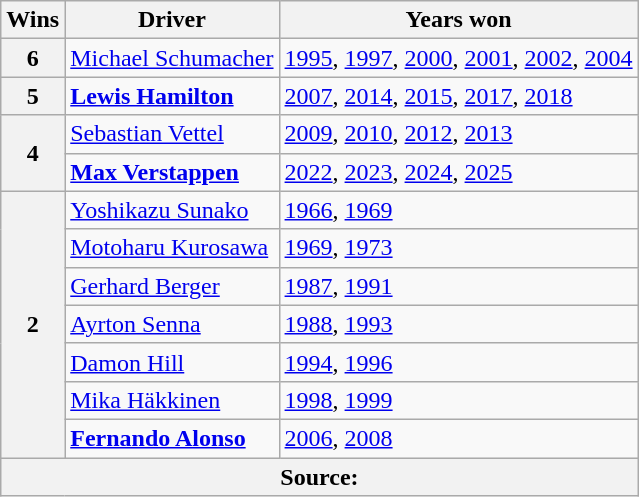<table class="wikitable">
<tr>
<th>Wins</th>
<th>Driver</th>
<th>Years won</th>
</tr>
<tr>
<th>6</th>
<td> <a href='#'>Michael Schumacher</a></td>
<td><a href='#'>1995</a>, <a href='#'>1997</a>, <a href='#'>2000</a>, <a href='#'>2001</a>, <a href='#'>2002</a>, <a href='#'>2004</a></td>
</tr>
<tr>
<th>5</th>
<td> <strong><a href='#'>Lewis Hamilton</a></strong></td>
<td><a href='#'>2007</a>, <a href='#'>2014</a>, <a href='#'>2015</a>, <a href='#'>2017</a>, <a href='#'>2018</a></td>
</tr>
<tr>
<th rowspan="2">4</th>
<td> <a href='#'>Sebastian Vettel</a></td>
<td><a href='#'>2009</a>, <a href='#'>2010</a>, <a href='#'>2012</a>, <a href='#'>2013</a></td>
</tr>
<tr>
<td> <strong><a href='#'>Max Verstappen</a></strong></td>
<td><a href='#'>2022</a>, <a href='#'>2023</a>, <a href='#'>2024</a>, <a href='#'>2025</a></td>
</tr>
<tr>
<th rowspan="7">2</th>
<td> <a href='#'>Yoshikazu Sunako</a></td>
<td><span><a href='#'>1966</a>, <a href='#'>1969</a></span></td>
</tr>
<tr>
<td> <a href='#'>Motoharu Kurosawa</a></td>
<td><span><a href='#'>1969</a>, <a href='#'>1973</a></span></td>
</tr>
<tr>
<td> <a href='#'>Gerhard Berger</a></td>
<td><a href='#'>1987</a>, <a href='#'>1991</a></td>
</tr>
<tr>
<td> <a href='#'>Ayrton Senna</a></td>
<td><a href='#'>1988</a>, <a href='#'>1993</a></td>
</tr>
<tr>
<td> <a href='#'>Damon Hill</a></td>
<td><a href='#'>1994</a>, <a href='#'>1996</a></td>
</tr>
<tr>
<td> <a href='#'>Mika Häkkinen</a></td>
<td><a href='#'>1998</a>, <a href='#'>1999</a></td>
</tr>
<tr>
<td> <strong><a href='#'>Fernando Alonso</a></strong></td>
<td><a href='#'>2006</a>, <a href='#'>2008</a></td>
</tr>
<tr>
<th colspan=3>Source:</th>
</tr>
</table>
